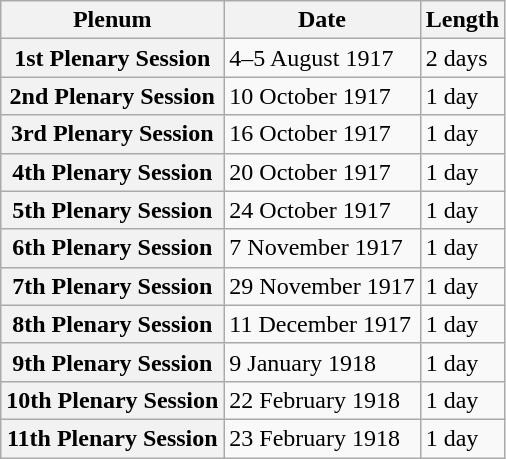<table class="wikitable sortable plainrowheaders">
<tr>
<th scope="col">Plenum</th>
<th scope="col">Date</th>
<th scope="col">Length</th>
</tr>
<tr>
<th scope="row">1st Plenary Session</th>
<td data-sort-value="1">4–5 August 1917</td>
<td>2 days</td>
</tr>
<tr>
<th scope="row">2nd Plenary Session</th>
<td data-sort-value="1">10 October 1917</td>
<td>1 day</td>
</tr>
<tr>
<th scope="row">3rd Plenary Session</th>
<td data-sort-value="1">16 October 1917</td>
<td>1 day</td>
</tr>
<tr>
<th scope="row">4th Plenary Session</th>
<td data-sort-value="1">20 October 1917</td>
<td>1 day</td>
</tr>
<tr>
<th scope="row">5th Plenary Session</th>
<td data-sort-value="1">24 October 1917</td>
<td>1 day</td>
</tr>
<tr>
<th scope="row">6th Plenary Session</th>
<td data-sort-value="1">7 November 1917</td>
<td>1 day</td>
</tr>
<tr>
<th scope="row">7th Plenary Session</th>
<td data-sort-value="1">29 November 1917</td>
<td>1 day</td>
</tr>
<tr>
<th scope="row">8th Plenary Session</th>
<td data-sort-value="1">11 December 1917</td>
<td>1 day</td>
</tr>
<tr>
<th scope="row">9th Plenary Session</th>
<td data-sort-value="1">9 January 1918</td>
<td>1 day</td>
</tr>
<tr>
<th scope="row">10th Plenary Session</th>
<td data-sort-value="1">22 February 1918</td>
<td>1 day</td>
</tr>
<tr>
<th scope="row">11th Plenary Session</th>
<td data-sort-value="1">23 February 1918</td>
<td>1 day</td>
</tr>
</table>
